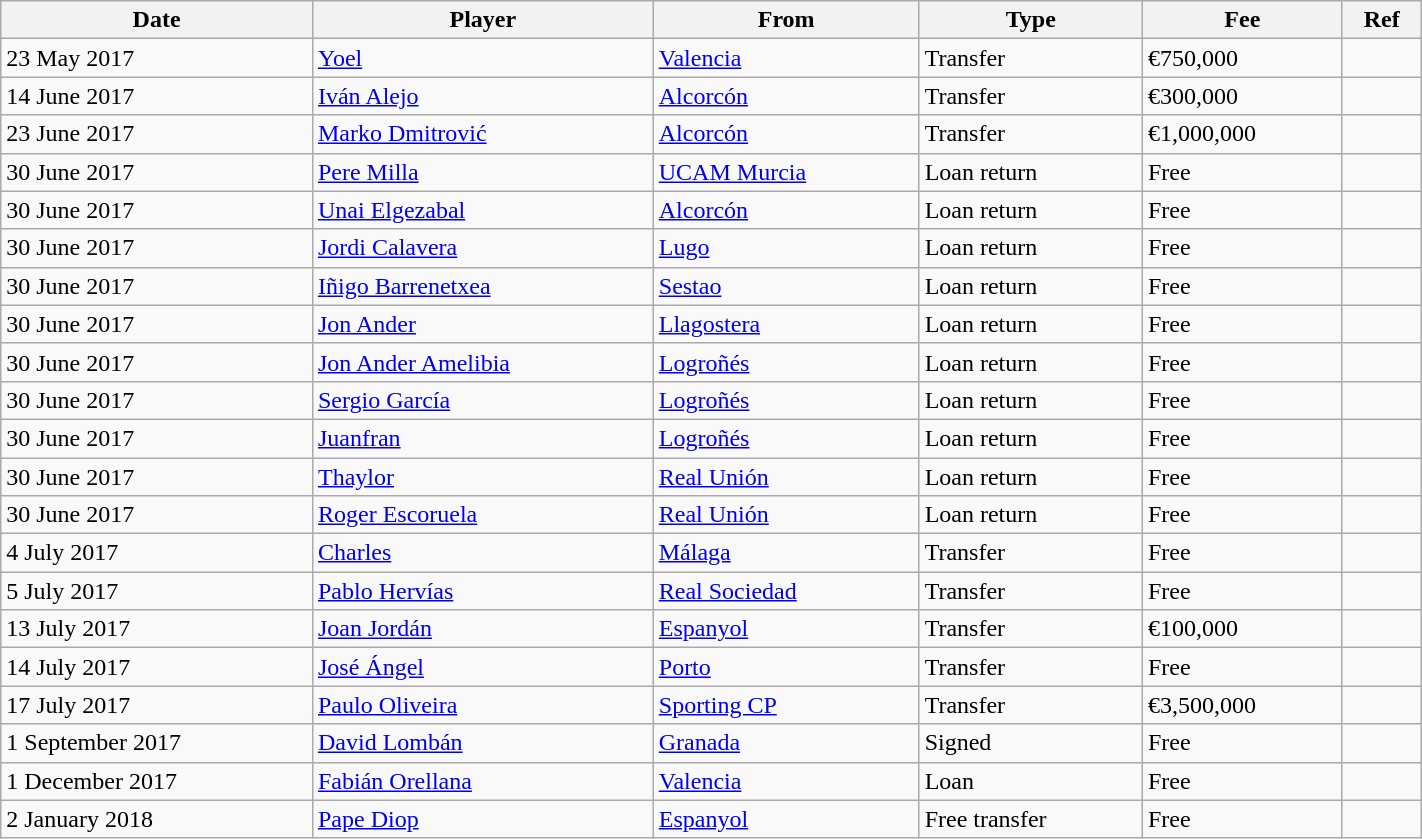<table class="wikitable" style="width:75%;">
<tr>
<th>Date</th>
<th>Player</th>
<th>From</th>
<th>Type</th>
<th>Fee</th>
<th>Ref</th>
</tr>
<tr>
<td>23 May 2017</td>
<td> <a href='#'>Yoel</a></td>
<td><a href='#'>Valencia</a></td>
<td>Transfer</td>
<td>€750,000</td>
<td></td>
</tr>
<tr>
<td>14 June 2017</td>
<td> <a href='#'>Iván Alejo</a></td>
<td><a href='#'>Alcorcón</a></td>
<td>Transfer</td>
<td>€300,000</td>
<td></td>
</tr>
<tr>
<td>23 June 2017</td>
<td> <a href='#'>Marko Dmitrović</a></td>
<td><a href='#'>Alcorcón</a></td>
<td>Transfer</td>
<td>€1,000,000</td>
<td></td>
</tr>
<tr>
<td>30 June 2017</td>
<td> <a href='#'>Pere Milla</a></td>
<td><a href='#'>UCAM Murcia</a></td>
<td>Loan return</td>
<td>Free</td>
<td></td>
</tr>
<tr>
<td>30 June 2017</td>
<td> <a href='#'>Unai Elgezabal</a></td>
<td><a href='#'>Alcorcón</a></td>
<td>Loan return</td>
<td>Free</td>
<td></td>
</tr>
<tr>
<td>30 June 2017</td>
<td> <a href='#'>Jordi Calavera</a></td>
<td><a href='#'>Lugo</a></td>
<td>Loan return</td>
<td>Free</td>
<td></td>
</tr>
<tr>
<td>30 June 2017</td>
<td> <a href='#'>Iñigo Barrenetxea</a></td>
<td><a href='#'>Sestao</a></td>
<td>Loan return</td>
<td>Free</td>
<td></td>
</tr>
<tr>
<td>30 June 2017</td>
<td> <a href='#'>Jon Ander</a></td>
<td><a href='#'>Llagostera</a></td>
<td>Loan return</td>
<td>Free</td>
<td></td>
</tr>
<tr>
<td>30 June 2017</td>
<td> <a href='#'>Jon Ander Amelibia</a></td>
<td><a href='#'>Logroñés</a></td>
<td>Loan return</td>
<td>Free</td>
<td></td>
</tr>
<tr>
<td>30 June 2017</td>
<td> <a href='#'>Sergio García</a></td>
<td><a href='#'>Logroñés</a></td>
<td>Loan return</td>
<td>Free</td>
<td></td>
</tr>
<tr>
<td>30 June 2017</td>
<td> <a href='#'>Juanfran</a></td>
<td><a href='#'>Logroñés</a></td>
<td>Loan return</td>
<td>Free</td>
<td></td>
</tr>
<tr>
<td>30 June 2017</td>
<td> <a href='#'>Thaylor</a></td>
<td><a href='#'>Real Unión</a></td>
<td>Loan return</td>
<td>Free</td>
<td></td>
</tr>
<tr>
<td>30 June 2017</td>
<td> <a href='#'>Roger Escoruela</a></td>
<td><a href='#'>Real Unión</a></td>
<td>Loan return</td>
<td>Free</td>
<td></td>
</tr>
<tr>
<td>4 July 2017</td>
<td> <a href='#'>Charles</a></td>
<td><a href='#'>Málaga</a></td>
<td>Transfer</td>
<td>Free</td>
<td></td>
</tr>
<tr>
<td>5 July 2017</td>
<td> <a href='#'>Pablo Hervías</a></td>
<td><a href='#'>Real Sociedad</a></td>
<td>Transfer</td>
<td>Free</td>
<td></td>
</tr>
<tr>
<td>13 July 2017</td>
<td> <a href='#'>Joan Jordán</a></td>
<td><a href='#'>Espanyol</a></td>
<td>Transfer</td>
<td>€100,000</td>
<td></td>
</tr>
<tr>
<td>14 July 2017</td>
<td> <a href='#'>José Ángel</a></td>
<td> <a href='#'>Porto</a></td>
<td>Transfer</td>
<td>Free</td>
<td></td>
</tr>
<tr>
<td>17 July 2017</td>
<td> <a href='#'>Paulo Oliveira</a></td>
<td> <a href='#'>Sporting CP</a></td>
<td>Transfer</td>
<td>€3,500,000</td>
<td></td>
</tr>
<tr>
<td>1 September 2017</td>
<td> <a href='#'>David Lombán</a></td>
<td><a href='#'>Granada</a></td>
<td>Signed</td>
<td>Free</td>
<td></td>
</tr>
<tr>
<td>1 December 2017</td>
<td> <a href='#'>Fabián Orellana</a></td>
<td><a href='#'>Valencia</a></td>
<td>Loan</td>
<td>Free</td>
<td></td>
</tr>
<tr>
<td>2 January 2018</td>
<td> <a href='#'>Pape Diop</a></td>
<td><a href='#'>Espanyol</a></td>
<td>Free transfer</td>
<td>Free</td>
<td></td>
</tr>
</table>
